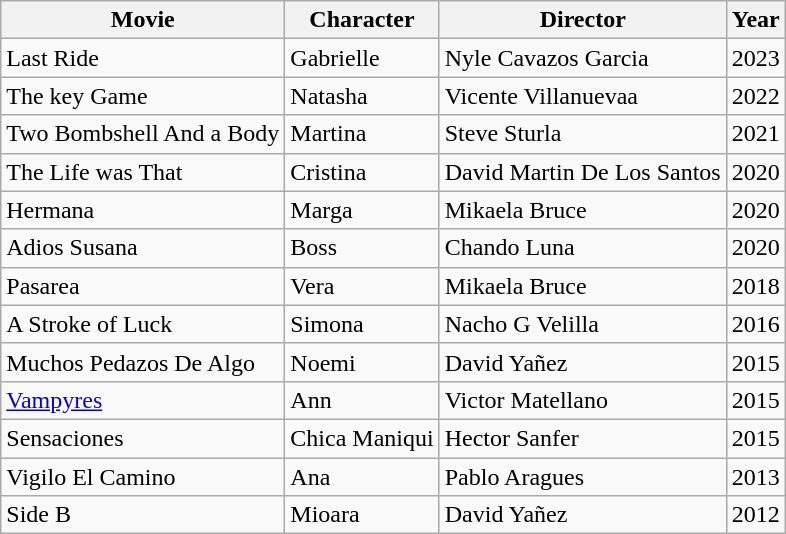<table class="wikitable">
<tr>
<th>Movie</th>
<th>Character</th>
<th>Director</th>
<th>Year</th>
</tr>
<tr>
<td>Last Ride</td>
<td>Gabrielle</td>
<td>Nyle Cavazos Garcia</td>
<td>2023</td>
</tr>
<tr>
<td>The key Game</td>
<td>Natasha</td>
<td>Vicente Villanuevaa</td>
<td>2022</td>
</tr>
<tr>
<td>Two Bombshell And a  Body</td>
<td>Martina</td>
<td>Steve Sturla</td>
<td>2021</td>
</tr>
<tr>
<td>The Life was That</td>
<td>Cristina</td>
<td>David Martin De Los Santos</td>
<td>2020</td>
</tr>
<tr>
<td>Hermana</td>
<td>Marga</td>
<td>Mikaela Bruce</td>
<td>2020</td>
</tr>
<tr>
<td>Adios Susana</td>
<td>Boss</td>
<td>Chando Luna</td>
<td>2020</td>
</tr>
<tr>
<td>Pasarea</td>
<td>Vera</td>
<td>Mikaela Bruce</td>
<td>2018</td>
</tr>
<tr>
<td>A Stroke of Luck</td>
<td>Simona</td>
<td>Nacho G Velilla</td>
<td>2016</td>
</tr>
<tr>
<td>Muchos Pedazos De Algo</td>
<td>Noemi</td>
<td>David  Yañez</td>
<td>2015</td>
</tr>
<tr>
<td><a href='#'>Vampyres</a></td>
<td>Ann</td>
<td>Victor Matellano</td>
<td>2015</td>
</tr>
<tr>
<td>Sensaciones</td>
<td>Chica Maniqui</td>
<td>Hector Sanfer</td>
<td>2015</td>
</tr>
<tr>
<td>Vigilo El Camino</td>
<td>Ana</td>
<td>Pablo Aragues</td>
<td>2013</td>
</tr>
<tr>
<td>Side B</td>
<td>Mioara</td>
<td>David Yañez</td>
<td>2012</td>
</tr>
</table>
